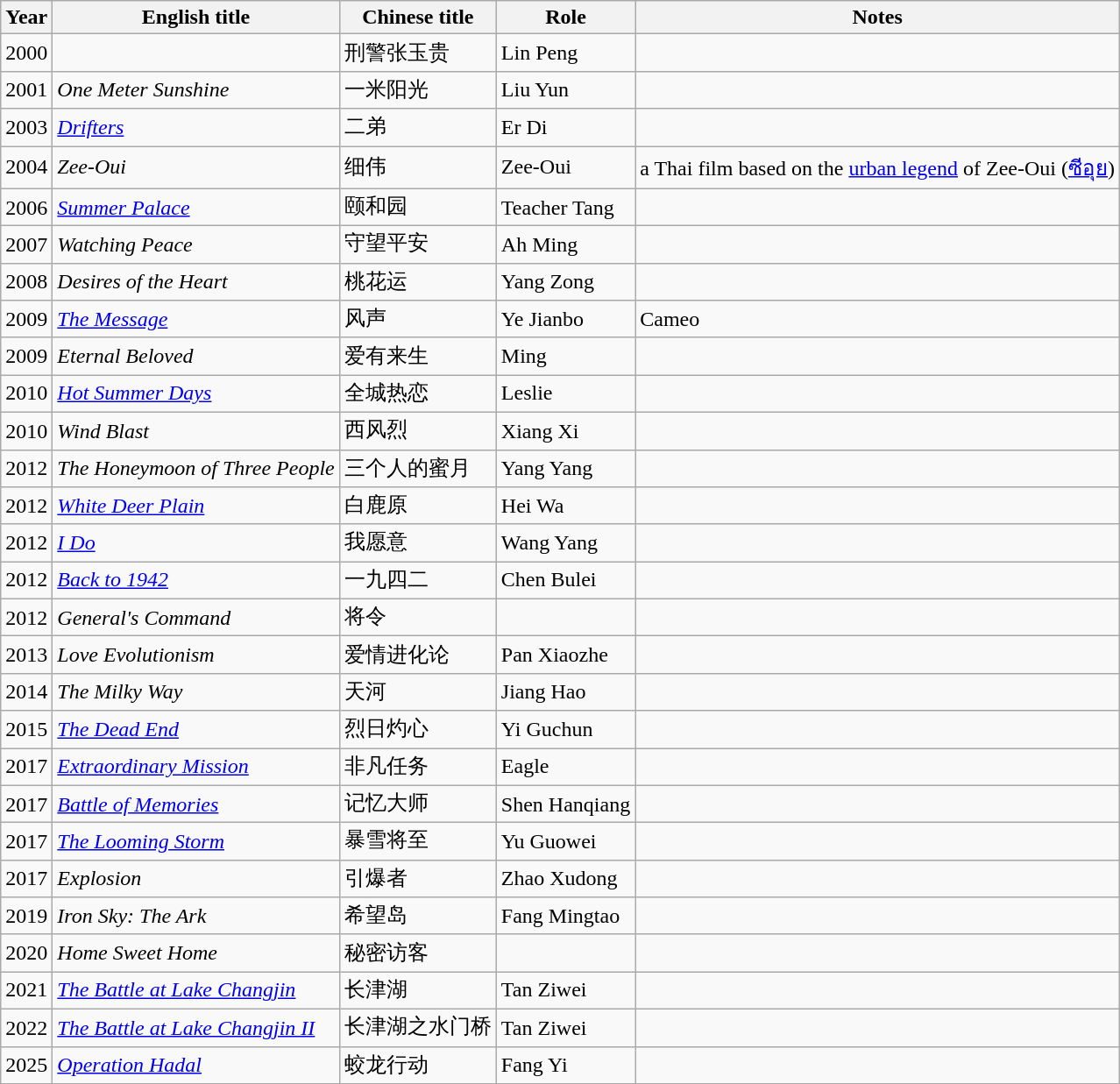<table class="wikitable">
<tr>
<th>Year</th>
<th>English title</th>
<th>Chinese title</th>
<th>Role</th>
<th>Notes</th>
</tr>
<tr>
<td>2000</td>
<td></td>
<td>刑警张玉贵</td>
<td>Lin Peng</td>
<td></td>
</tr>
<tr>
<td>2001</td>
<td><em>One Meter Sunshine</em></td>
<td>一米阳光</td>
<td>Liu Yun</td>
<td></td>
</tr>
<tr>
<td>2003</td>
<td><em><a href='#'>Drifters</a></em></td>
<td>二弟</td>
<td>Er Di</td>
<td></td>
</tr>
<tr>
<td>2004</td>
<td><em>Zee-Oui</em></td>
<td>细伟</td>
<td>Zee-Oui</td>
<td>a Thai film based on the <a href='#'>urban legend</a> of Zee-Oui (<a href='#'>ซีอุย</a>)</td>
</tr>
<tr>
<td>2006</td>
<td><em><a href='#'>Summer Palace</a></em></td>
<td>颐和园</td>
<td>Teacher Tang</td>
<td></td>
</tr>
<tr>
<td>2007</td>
<td><em>Watching Peace</em></td>
<td>守望平安</td>
<td>Ah Ming</td>
<td></td>
</tr>
<tr>
<td>2008</td>
<td><em>Desires of the Heart</em></td>
<td>桃花运</td>
<td>Yang Zong</td>
<td></td>
</tr>
<tr>
<td>2009</td>
<td><em><a href='#'>The Message</a></em></td>
<td>风声</td>
<td>Ye Jianbo</td>
<td>Cameo</td>
</tr>
<tr>
<td>2009</td>
<td><em>Eternal Beloved</em></td>
<td>爱有来生</td>
<td>Ming</td>
<td></td>
</tr>
<tr>
<td>2010</td>
<td><em><a href='#'>Hot Summer Days</a> </em></td>
<td>全城热恋</td>
<td>Leslie</td>
<td></td>
</tr>
<tr>
<td>2010</td>
<td><em>Wind Blast</em></td>
<td>西风烈</td>
<td>Xiang Xi</td>
<td></td>
</tr>
<tr>
<td>2012</td>
<td><em>The Honeymoon of Three People</em></td>
<td>三个人的蜜月</td>
<td>Yang Yang</td>
<td></td>
</tr>
<tr>
<td>2012</td>
<td><em><a href='#'>White Deer Plain</a></em></td>
<td>白鹿原</td>
<td>Hei Wa</td>
<td></td>
</tr>
<tr>
<td>2012</td>
<td><em><a href='#'>I Do</a></em></td>
<td>我愿意</td>
<td>Wang Yang</td>
<td></td>
</tr>
<tr>
<td>2012</td>
<td><em><a href='#'>Back to 1942</a></em></td>
<td>一九四二</td>
<td>Chen Bulei</td>
<td></td>
</tr>
<tr>
<td>2012</td>
<td><em>General's Command</em></td>
<td>将令</td>
<td></td>
<td></td>
</tr>
<tr>
<td>2013</td>
<td><em>Love Evolutionism</em></td>
<td>爱情进化论</td>
<td>Pan Xiaozhe</td>
<td></td>
</tr>
<tr>
<td>2014</td>
<td><em>The Milky Way</em></td>
<td>天河</td>
<td>Jiang Hao</td>
<td></td>
</tr>
<tr>
<td>2015</td>
<td><em><a href='#'>The Dead End</a></em></td>
<td>烈日灼心</td>
<td>Yi Guchun</td>
<td></td>
</tr>
<tr>
<td>2017</td>
<td><em><a href='#'>Extraordinary Mission</a></em></td>
<td>非凡任务</td>
<td>Eagle</td>
<td></td>
</tr>
<tr>
<td>2017</td>
<td><em><a href='#'>Battle of Memories</a></em></td>
<td>记忆大师</td>
<td>Shen Hanqiang</td>
<td></td>
</tr>
<tr>
<td>2017</td>
<td><em><a href='#'>The Looming Storm</a></em></td>
<td>暴雪将至</td>
<td>Yu Guowei</td>
<td></td>
</tr>
<tr>
<td>2017</td>
<td><em>Explosion</em></td>
<td>引爆者</td>
<td>Zhao Xudong</td>
<td></td>
</tr>
<tr>
<td>2019</td>
<td><em> Iron Sky: The Ark</em></td>
<td>希望岛</td>
<td>Fang Mingtao</td>
<td></td>
</tr>
<tr>
<td>2020</td>
<td><em>Home Sweet Home</em></td>
<td>秘密访客</td>
<td></td>
<td></td>
</tr>
<tr>
<td>2021</td>
<td><em><a href='#'>The Battle at Lake Changjin</a></em></td>
<td>长津湖</td>
<td>Tan Ziwei</td>
<td></td>
</tr>
<tr>
<td>2022</td>
<td><em><a href='#'>The Battle at Lake Changjin II</a></em></td>
<td>长津湖之水门桥</td>
<td>Tan Ziwei</td>
<td></td>
</tr>
<tr>
<td>2025</td>
<td><em><a href='#'>Operation Hadal</a></em></td>
<td>蛟龙行动</td>
<td>Fang Yi</td>
<td></td>
</tr>
</table>
